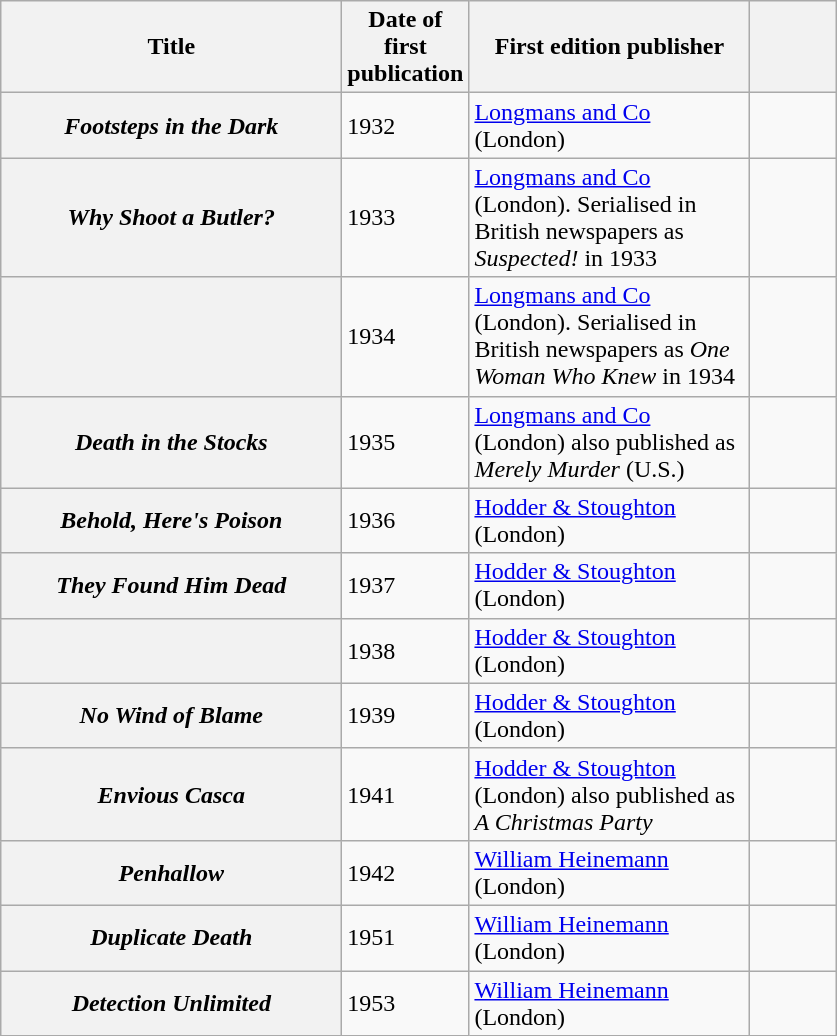<table class="wikitable plainrowheaders sortable" style="margin-right: 0;">
<tr>
<th width="220">Title</th>
<th width="60">Date of first<br>publication</th>
<th width="180">First edition publisher</th>
<th width="50" class="unsortable"></th>
</tr>
<tr>
<th scope="row"><em>Footsteps in the Dark</em></th>
<td>1932</td>
<td><a href='#'>Longmans and Co</a> (London)</td>
<td></td>
</tr>
<tr>
<th scope="row"><em>Why Shoot a Butler?</em></th>
<td>1933</td>
<td><a href='#'>Longmans and Co</a> (London). Serialised in British newspapers as <em>Suspected!</em> in 1933</td>
<td></td>
</tr>
<tr>
<th scope="row"></th>
<td>1934</td>
<td><a href='#'>Longmans and Co</a> (London). Serialised in British newspapers as <em>One Woman Who Knew</em> in 1934</td>
<td></td>
</tr>
<tr>
<th scope="row"><em>Death in the Stocks</em></th>
<td>1935</td>
<td><a href='#'>Longmans and Co</a> (London) also published as <em>Merely Murder</em> (U.S.)</td>
<td></td>
</tr>
<tr>
<th scope="row"><em>Behold, Here's Poison</em></th>
<td>1936</td>
<td><a href='#'>Hodder & Stoughton</a> (London)</td>
<td></td>
</tr>
<tr>
<th scope="row"><em>They Found Him Dead</em></th>
<td>1937</td>
<td><a href='#'>Hodder & Stoughton</a> (London)</td>
<td></td>
</tr>
<tr>
<th scope="row"></th>
<td>1938</td>
<td><a href='#'>Hodder & Stoughton</a> (London)</td>
<td></td>
</tr>
<tr>
<th scope="row"><em>No Wind of Blame</em></th>
<td>1939</td>
<td><a href='#'>Hodder & Stoughton</a> (London)</td>
<td></td>
</tr>
<tr>
<th scope="row"><em>Envious Casca</em></th>
<td>1941</td>
<td><a href='#'>Hodder & Stoughton</a> (London) also published as <em>A Christmas Party</em></td>
<td></td>
</tr>
<tr>
<th scope="row"><em>Penhallow</em></th>
<td>1942</td>
<td><a href='#'>William Heinemann</a> (London)</td>
<td></td>
</tr>
<tr>
<th scope="row"><em>Duplicate Death</em></th>
<td>1951</td>
<td><a href='#'>William Heinemann</a> (London)</td>
<td></td>
</tr>
<tr>
<th scope="row"><em>Detection Unlimited</em></th>
<td>1953</td>
<td><a href='#'>William Heinemann</a> (London)</td>
<td></td>
</tr>
</table>
